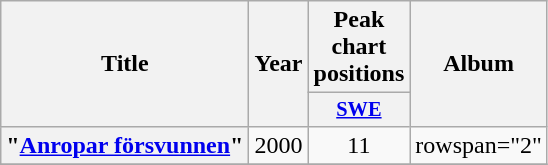<table class="wikitable plainrowheaders" style="text-align:center;">
<tr>
<th scope="col" rowspan="2">Title</th>
<th scope="col" rowspan="2">Year</th>
<th scope="col" colspan="1">Peak chart positions</th>
<th scope="col" rowspan="2">Album</th>
</tr>
<tr>
<th scope="col" style="width:3em;font-size:85%;"><a href='#'>SWE</a></th>
</tr>
<tr>
<th scope="row">"<a href='#'>Anropar försvunnen</a>"</th>
<td>2000</td>
<td>11</td>
<td>rowspan="2" </td>
</tr>
<tr>
</tr>
</table>
